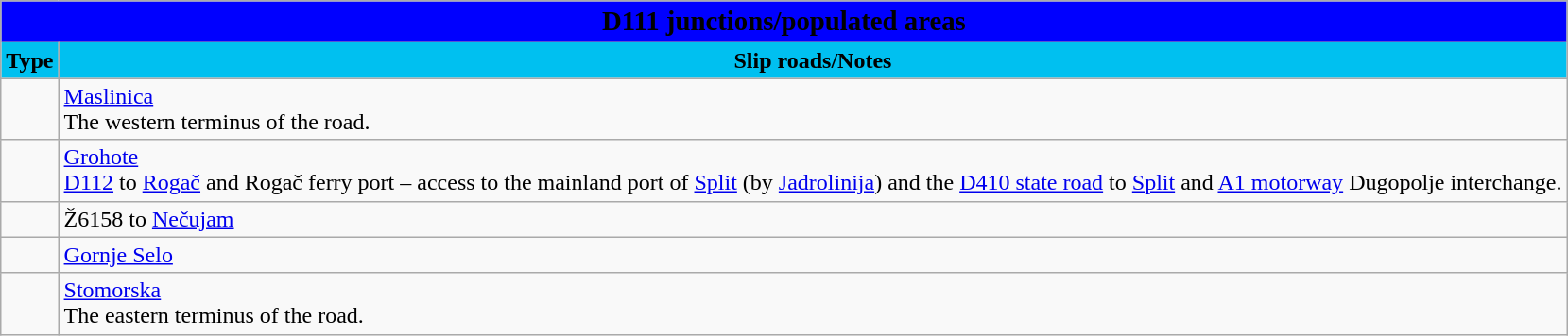<table class="wikitable">
<tr>
<td colspan=2 bgcolor=blue align=center style=margin-top:15><span><big><strong>D111 junctions/populated areas</strong></big></span></td>
</tr>
<tr>
<td align=center bgcolor=00c0f0><strong>Type</strong></td>
<td align=center bgcolor=00c0f0><strong>Slip roads/Notes</strong></td>
</tr>
<tr>
<td></td>
<td><a href='#'>Maslinica</a><br>The western terminus of the road.</td>
</tr>
<tr>
<td></td>
<td><a href='#'>Grohote</a><br> <a href='#'>D112</a> to <a href='#'>Rogač</a> and Rogač ferry port – access to the mainland port of <a href='#'>Split</a> (by <a href='#'>Jadrolinija</a>) and the <a href='#'>D410 state road</a> to <a href='#'>Split</a> and <a href='#'>A1 motorway</a> Dugopolje interchange.</td>
</tr>
<tr>
<td></td>
<td>Ž6158 to <a href='#'>Nečujam</a></td>
</tr>
<tr>
<td></td>
<td><a href='#'>Gornje Selo</a></td>
</tr>
<tr>
<td></td>
<td><a href='#'>Stomorska</a><br>The eastern terminus of the road.</td>
</tr>
</table>
